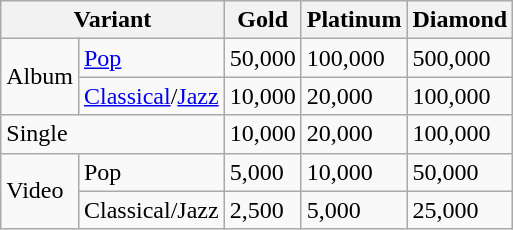<table class="wikitable">
<tr>
<th colspan=2>Variant</th>
<th>Gold</th>
<th>Platinum</th>
<th>Diamond</th>
</tr>
<tr>
<td rowspan=2>Album</td>
<td><a href='#'>Pop</a></td>
<td>50,000</td>
<td>100,000</td>
<td>500,000</td>
</tr>
<tr>
<td><a href='#'>Classical</a>/<a href='#'>Jazz</a></td>
<td>10,000</td>
<td>20,000</td>
<td>100,000</td>
</tr>
<tr>
<td colspan=2>Single</td>
<td>10,000</td>
<td>20,000</td>
<td>100,000</td>
</tr>
<tr>
<td rowspan=2>Video</td>
<td>Pop</td>
<td>5,000</td>
<td>10,000</td>
<td>50,000</td>
</tr>
<tr>
<td>Classical/Jazz</td>
<td>2,500</td>
<td>5,000</td>
<td>25,000</td>
</tr>
</table>
